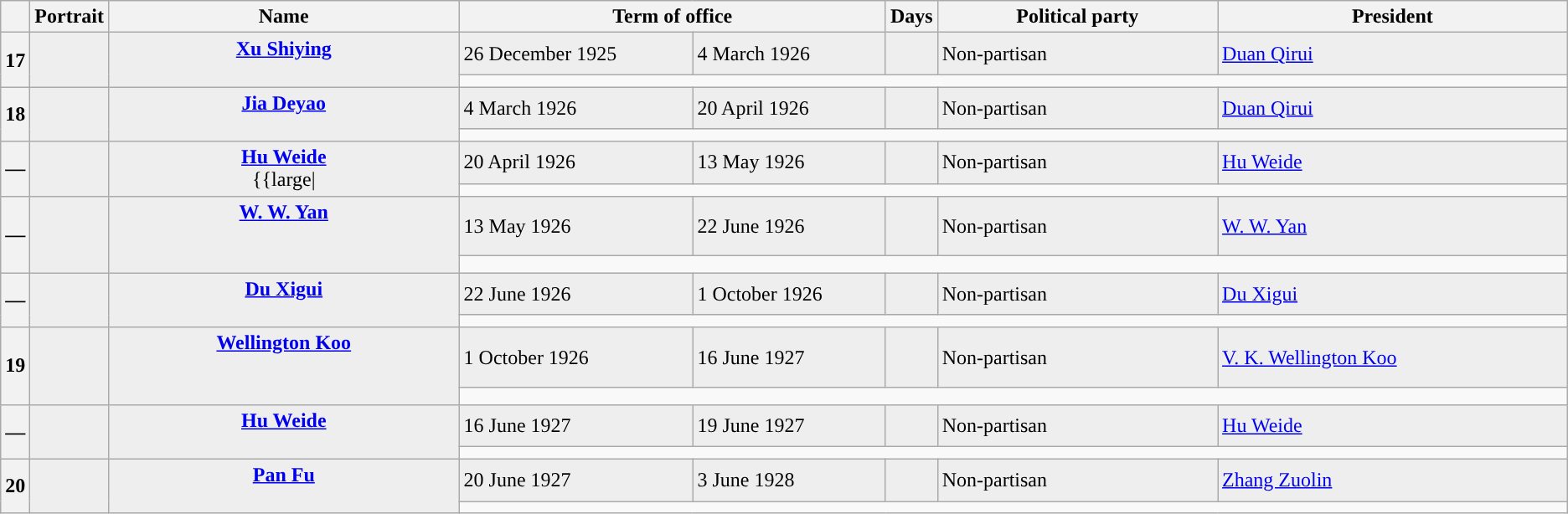<table class="wikitable">
<tr>
<th></th>
<th>Portrait</th>
<th width=25%>Name<br></th>
<th colspan=2 width=30%>Term of office</th>
<th>Days</th>
<th width=20%>Political party</th>
<th width=35%>President</th>
</tr>
<tr bgcolor=#EEEEEE>
<th rowspan=2 style="background:">17</th>
<td rowspan=2 align=center></td>
<td rowspan=2 align=center><strong><a href='#'>Xu Shiying</a></strong><br><br></td>
<td>26 December 1925</td>
<td>4 March 1926</td>
<td></td>
<td>Non-partisan</td>
<td><a href='#'>Duan Qirui</a></td>
</tr>
<tr>
<td colspan=5></td>
</tr>
<tr bgcolor=#EEEEEE>
<th rowspan=2 style="background:">18</th>
<td rowspan=2 align=center></td>
<td rowspan=2 align=center><strong><a href='#'>Jia Deyao</a></strong><br><br></td>
<td>4 March 1926</td>
<td>20 April 1926</td>
<td></td>
<td>Non-partisan</td>
<td><a href='#'>Duan Qirui</a></td>
</tr>
<tr>
<td colspan=5></td>
</tr>
<tr bgcolor=#EEEEEE>
<th rowspan=2 style="background:">—</th>
<td rowspan=2 align=center></td>
<td rowspan=2 align=center><strong><a href='#'>Hu Weide</a></strong><br>{{large|<br></td>
<td>20 April 1926</td>
<td>13 May 1926</td>
<td></td>
<td>Non-partisan</td>
<td><a href='#'>Hu Weide</a> </td>
</tr>
<tr>
<td colspan=5></td>
</tr>
<tr bgcolor=#EEEEEE>
<th rowspan=2 style="background:">—</th>
<td rowspan=2 align=center></td>
<td rowspan=2 align=center><strong><a href='#'>W. W. Yan<br></a></strong><br><br></td>
<td>13 May 1926</td>
<td>22 June 1926</td>
<td></td>
<td>Non-partisan</td>
<td><a href='#'>W. W. Yan</a> </td>
</tr>
<tr>
<td colspan=5></td>
</tr>
<tr bgcolor=#EEEEEE>
<th rowspan=2 style="background:">—</th>
<td rowspan=2 align=center></td>
<td rowspan=2 align=center><strong><a href='#'>Du Xigui</a></strong><br><br></td>
<td>22 June 1926</td>
<td>1 October 1926</td>
<td></td>
<td>Non-partisan</td>
<td><a href='#'>Du Xigui</a> </td>
</tr>
<tr>
<td colspan=5></td>
</tr>
<tr bgcolor=#EEEEEE>
<th rowspan=2 style="background:">19</th>
<td rowspan=2 align=center></td>
<td rowspan=2 align=center><strong><a href='#'>Wellington Koo<br></a></strong><br><br></td>
<td>1 October 1926</td>
<td>16 June 1927</td>
<td></td>
<td>Non-partisan</td>
<td><a href='#'>V. K. Wellington Koo</a> </td>
</tr>
<tr>
<td colspan=5></td>
</tr>
<tr bgcolor=#EEEEEE>
<th rowspan=2 style="background:">—</th>
<td rowspan=2 align=center></td>
<td rowspan=2 align=center><strong><a href='#'>Hu Weide</a></strong><br><br></td>
<td>16 June 1927</td>
<td>19 June 1927</td>
<td></td>
<td>Non-partisan</td>
<td><a href='#'>Hu Weide</a> </td>
</tr>
<tr>
<td colspan=5></td>
</tr>
<tr bgcolor=#EEEEEE>
<th rowspan=2 style="background:">20</th>
<td rowspan=2 align=center></td>
<td rowspan=2 align=center><strong><a href='#'>Pan Fu</a></strong><br><br></td>
<td>20 June 1927</td>
<td>3 June 1928</td>
<td></td>
<td>Non-partisan</td>
<td><a href='#'>Zhang Zuolin</a></td>
</tr>
<tr>
<td colspan=5></td>
</tr>
</table>
